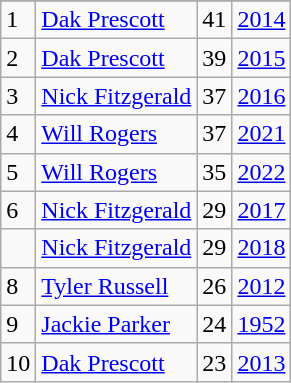<table class="wikitable">
<tr>
</tr>
<tr>
<td>1</td>
<td><a href='#'>Dak Prescott</a></td>
<td><abbr>41</abbr></td>
<td><a href='#'>2014</a></td>
</tr>
<tr>
<td>2</td>
<td><a href='#'>Dak Prescott</a></td>
<td><abbr>39</abbr></td>
<td><a href='#'>2015</a></td>
</tr>
<tr>
<td>3</td>
<td><a href='#'>Nick Fitzgerald</a></td>
<td><abbr>37</abbr></td>
<td><a href='#'>2016</a></td>
</tr>
<tr>
<td>4</td>
<td><a href='#'>Will Rogers</a></td>
<td><abbr>37</abbr></td>
<td><a href='#'>2021</a></td>
</tr>
<tr>
<td>5</td>
<td><a href='#'>Will Rogers</a></td>
<td><abbr>35</abbr></td>
<td><a href='#'>2022</a></td>
</tr>
<tr>
<td>6</td>
<td><a href='#'>Nick Fitzgerald</a></td>
<td><abbr>29</abbr></td>
<td><a href='#'>2017</a></td>
</tr>
<tr>
<td></td>
<td><a href='#'>Nick Fitzgerald</a></td>
<td><abbr>29</abbr></td>
<td><a href='#'>2018</a></td>
</tr>
<tr>
<td>8</td>
<td><a href='#'>Tyler Russell</a></td>
<td><abbr>26</abbr></td>
<td><a href='#'>2012</a></td>
</tr>
<tr>
<td>9</td>
<td><a href='#'>Jackie Parker</a></td>
<td><abbr>24</abbr></td>
<td><a href='#'>1952</a></td>
</tr>
<tr>
<td>10</td>
<td><a href='#'>Dak Prescott</a></td>
<td><abbr>23</abbr></td>
<td><a href='#'>2013</a></td>
</tr>
</table>
